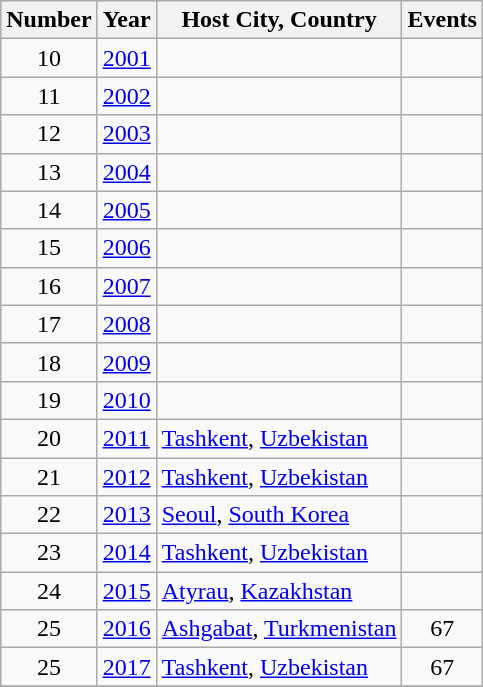<table class="wikitable">
<tr>
<th>Number</th>
<th>Year</th>
<th>Host City, Country</th>
<th>Events</th>
</tr>
<tr>
<td align=center>10</td>
<td><a href='#'>2001</a></td>
<td></td>
<td></td>
</tr>
<tr>
<td align=center>11</td>
<td><a href='#'>2002</a></td>
<td></td>
<td></td>
</tr>
<tr>
<td align=center>12</td>
<td><a href='#'>2003</a></td>
<td></td>
<td></td>
</tr>
<tr>
<td align=center>13</td>
<td><a href='#'>2004</a></td>
<td></td>
<td></td>
</tr>
<tr>
<td align=center>14</td>
<td><a href='#'>2005</a></td>
<td></td>
<td></td>
</tr>
<tr>
<td align=center>15</td>
<td><a href='#'>2006</a></td>
<td></td>
<td></td>
</tr>
<tr>
<td align=center>16</td>
<td><a href='#'>2007</a></td>
<td></td>
<td></td>
</tr>
<tr>
<td align=center>17</td>
<td><a href='#'>2008</a></td>
<td></td>
<td></td>
</tr>
<tr>
<td align=center>18</td>
<td><a href='#'>2009</a></td>
<td></td>
<td></td>
</tr>
<tr>
<td align=center>19</td>
<td><a href='#'>2010</a></td>
<td></td>
<td></td>
</tr>
<tr>
<td align=center>20</td>
<td><a href='#'>2011</a></td>
<td> <a href='#'>Tashkent</a>, <a href='#'>Uzbekistan</a></td>
<td></td>
</tr>
<tr>
<td align=center>21</td>
<td><a href='#'>2012</a></td>
<td> <a href='#'>Tashkent</a>, <a href='#'>Uzbekistan</a></td>
<td></td>
</tr>
<tr>
<td align=center>22</td>
<td><a href='#'>2013</a></td>
<td> <a href='#'>Seoul</a>, <a href='#'>South Korea</a></td>
<td></td>
</tr>
<tr>
<td align=center>23</td>
<td><a href='#'>2014</a></td>
<td> <a href='#'>Tashkent</a>, <a href='#'>Uzbekistan</a></td>
<td></td>
</tr>
<tr>
<td align=center>24</td>
<td><a href='#'>2015</a></td>
<td> <a href='#'>Atyrau</a>, <a href='#'>Kazakhstan</a></td>
<td></td>
</tr>
<tr>
<td align=center>25</td>
<td><a href='#'>2016</a></td>
<td> <a href='#'>Ashgabat</a>, <a href='#'>Turkmenistan</a></td>
<td align=center>67</td>
</tr>
<tr>
<td align=center>25</td>
<td><a href='#'>2017</a></td>
<td> <a href='#'>Tashkent</a>, <a href='#'>Uzbekistan</a></td>
<td align=center>67</td>
</tr>
<tr>
</tr>
</table>
